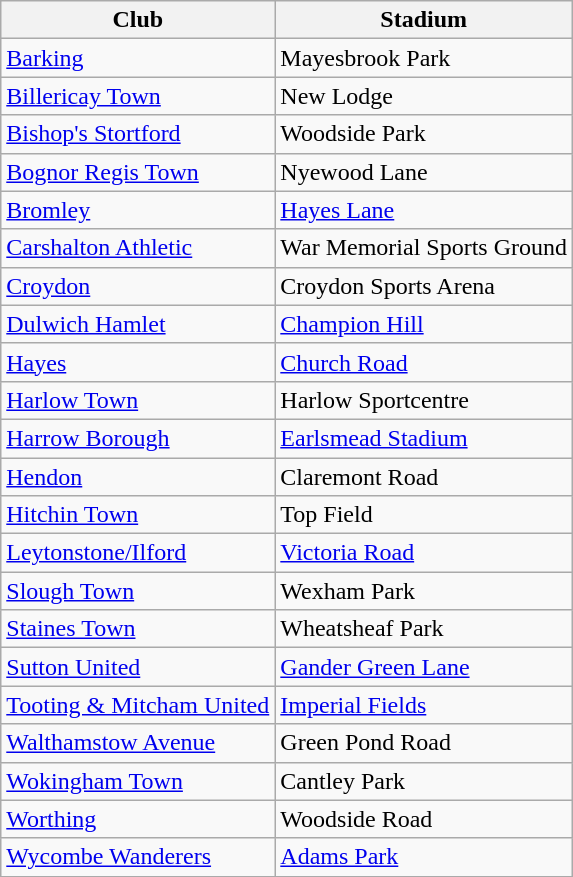<table class="wikitable sortable">
<tr>
<th>Club</th>
<th>Stadium</th>
</tr>
<tr>
<td><a href='#'>Barking</a></td>
<td>Mayesbrook Park</td>
</tr>
<tr>
<td><a href='#'>Billericay Town</a></td>
<td>New Lodge</td>
</tr>
<tr>
<td><a href='#'>Bishop's Stortford</a></td>
<td>Woodside Park</td>
</tr>
<tr>
<td><a href='#'>Bognor Regis Town</a></td>
<td>Nyewood Lane</td>
</tr>
<tr>
<td><a href='#'>Bromley</a></td>
<td><a href='#'>Hayes Lane</a></td>
</tr>
<tr>
<td><a href='#'>Carshalton Athletic</a></td>
<td>War Memorial Sports Ground</td>
</tr>
<tr>
<td><a href='#'>Croydon</a></td>
<td>Croydon Sports Arena</td>
</tr>
<tr>
<td><a href='#'>Dulwich Hamlet</a></td>
<td><a href='#'>Champion Hill</a></td>
</tr>
<tr>
<td><a href='#'>Hayes</a></td>
<td><a href='#'>Church Road</a></td>
</tr>
<tr>
<td><a href='#'>Harlow Town</a></td>
<td>Harlow Sportcentre</td>
</tr>
<tr>
<td><a href='#'>Harrow Borough</a></td>
<td><a href='#'>Earlsmead Stadium</a></td>
</tr>
<tr>
<td><a href='#'>Hendon</a></td>
<td>Claremont Road</td>
</tr>
<tr>
<td><a href='#'>Hitchin Town</a></td>
<td>Top Field</td>
</tr>
<tr>
<td><a href='#'>Leytonstone/Ilford</a></td>
<td><a href='#'>Victoria Road</a></td>
</tr>
<tr>
<td><a href='#'>Slough Town</a></td>
<td>Wexham Park</td>
</tr>
<tr>
<td><a href='#'>Staines Town</a></td>
<td>Wheatsheaf Park</td>
</tr>
<tr>
<td><a href='#'>Sutton United</a></td>
<td><a href='#'>Gander Green Lane</a></td>
</tr>
<tr>
<td><a href='#'>Tooting & Mitcham United</a></td>
<td><a href='#'>Imperial Fields</a></td>
</tr>
<tr>
<td><a href='#'>Walthamstow Avenue</a></td>
<td>Green Pond Road</td>
</tr>
<tr>
<td><a href='#'>Wokingham Town</a></td>
<td>Cantley Park</td>
</tr>
<tr>
<td><a href='#'>Worthing</a></td>
<td>Woodside Road</td>
</tr>
<tr>
<td><a href='#'>Wycombe Wanderers</a></td>
<td><a href='#'>Adams Park</a></td>
</tr>
</table>
